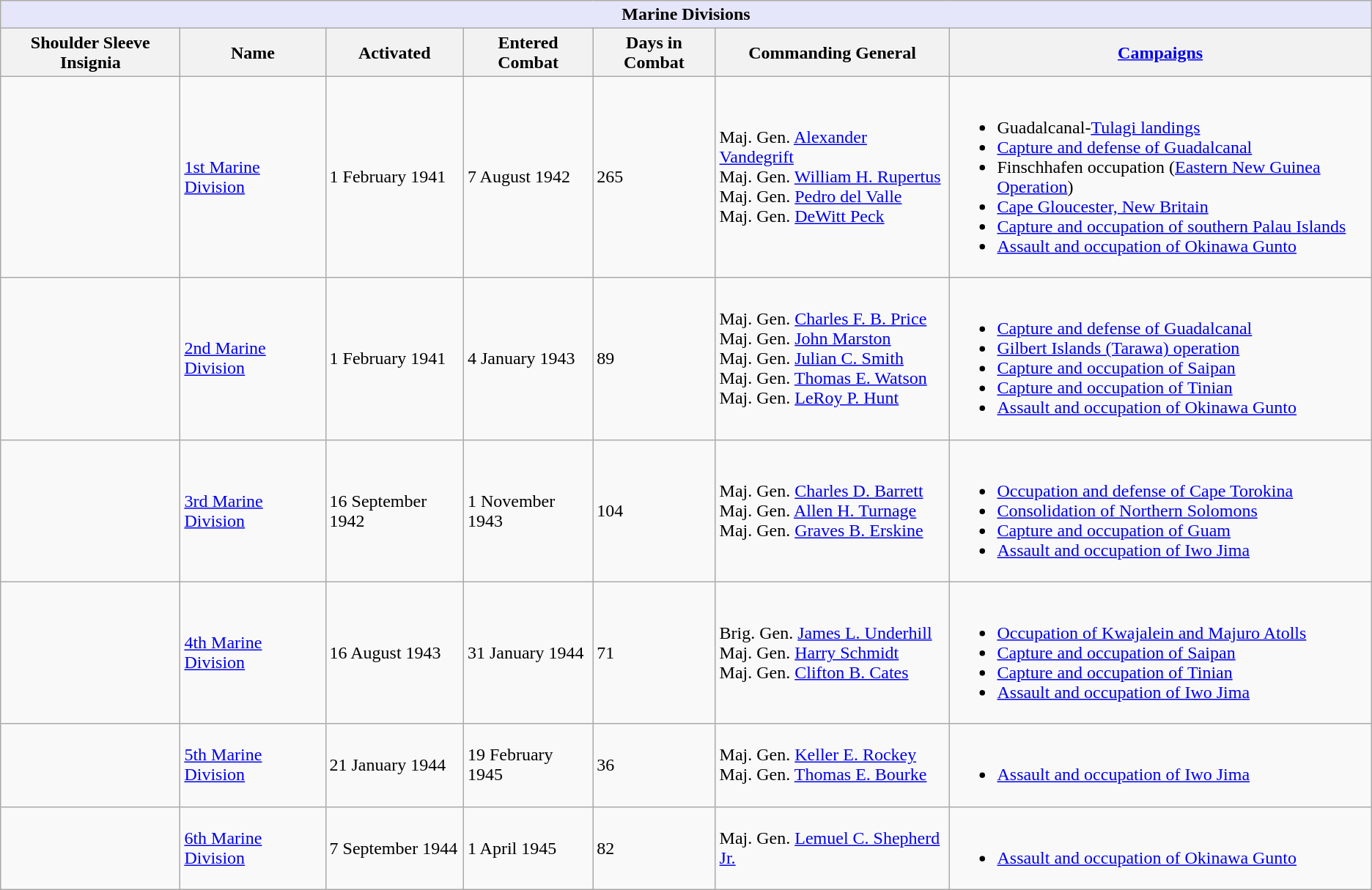<table class="wikitable">
<tr>
<th style="align: center; background: lavender;" colspan="7">Marine Divisions</th>
</tr>
<tr>
<th style="text-align: center; ">Shoulder Sleeve Insignia</th>
<th style="text-align: center; ">Name</th>
<th style="text-align: center; ">Activated</th>
<th style="text-align: center; ">Entered Combat</th>
<th style="text-align: center; ">Days in Combat</th>
<th style="text-align: center; ">Commanding General</th>
<th style="text-align: center; "><a href='#'>Campaigns</a></th>
</tr>
<tr>
<td></td>
<td><a href='#'>1st Marine Division</a></td>
<td>1 February 1941</td>
<td>7 August 1942</td>
<td>265</td>
<td>Maj. Gen. <a href='#'>Alexander Vandegrift</a><br>Maj. Gen. <a href='#'>William H. Rupertus</a><br>Maj. Gen. <a href='#'>Pedro del Valle</a><br>Maj. Gen. <a href='#'>DeWitt Peck</a></td>
<td><br><ul><li>Guadalcanal-<a href='#'>Tulagi landings</a></li><li><a href='#'>Capture and defense of Guadalcanal</a></li><li>Finschhafen occupation (<a href='#'>Eastern New Guinea Operation</a>)</li><li><a href='#'>Cape Gloucester, New Britain</a></li><li><a href='#'>Capture and occupation of southern Palau Islands</a></li><li><a href='#'>Assault and occupation of Okinawa Gunto</a></li></ul></td>
</tr>
<tr>
<td></td>
<td><a href='#'>2nd Marine Division</a></td>
<td>1 February 1941</td>
<td>4 January 1943</td>
<td>89</td>
<td>Maj. Gen. <a href='#'>Charles F. B. Price</a><br>Maj. Gen. <a href='#'>John Marston</a><br>Maj. Gen. <a href='#'>Julian C. Smith</a><br>Maj. Gen. <a href='#'>Thomas E. Watson</a><br>Maj. Gen. <a href='#'>LeRoy P. Hunt</a></td>
<td><br><ul><li><a href='#'>Capture and defense of Guadalcanal</a></li><li><a href='#'>Gilbert Islands (Tarawa) operation</a></li><li><a href='#'>Capture and occupation of Saipan</a></li><li><a href='#'>Capture and occupation of Tinian</a></li><li><a href='#'>Assault and occupation of Okinawa Gunto</a></li></ul></td>
</tr>
<tr>
<td></td>
<td><a href='#'>3rd Marine Division</a></td>
<td>16 September 1942</td>
<td>1 November 1943</td>
<td>104</td>
<td>Maj. Gen. <a href='#'>Charles D. Barrett</a><br>Maj. Gen. <a href='#'>Allen H. Turnage</a><br>Maj. Gen. <a href='#'>Graves B. Erskine</a></td>
<td><br><ul><li><a href='#'>Occupation and defense of Cape Torokina</a></li><li><a href='#'>Consolidation of Northern Solomons</a></li><li><a href='#'>Capture and occupation of Guam</a></li><li><a href='#'>Assault and occupation of Iwo Jima</a></li></ul></td>
</tr>
<tr>
<td></td>
<td><a href='#'>4th Marine Division</a></td>
<td>16 August 1943</td>
<td>31 January 1944</td>
<td>71</td>
<td>Brig. Gen. <a href='#'>James L. Underhill</a><br>Maj. Gen. <a href='#'>Harry Schmidt</a><br>Maj. Gen. <a href='#'>Clifton B. Cates</a></td>
<td><br><ul><li><a href='#'>Occupation of Kwajalein and Majuro Atolls</a></li><li><a href='#'>Capture and occupation of Saipan</a></li><li><a href='#'>Capture and occupation of Tinian</a></li><li><a href='#'>Assault and occupation of Iwo Jima</a></li></ul></td>
</tr>
<tr>
<td></td>
<td><a href='#'>5th Marine Division</a></td>
<td>21 January 1944</td>
<td>19 February 1945</td>
<td>36</td>
<td>Maj. Gen. <a href='#'>Keller E. Rockey</a><br>Maj. Gen. <a href='#'>Thomas E. Bourke</a></td>
<td><br><ul><li><a href='#'>Assault and occupation of Iwo Jima</a></li></ul></td>
</tr>
<tr>
<td></td>
<td><a href='#'>6th Marine Division</a></td>
<td>7 September 1944</td>
<td>1 April 1945</td>
<td>82 </td>
<td>Maj. Gen. <a href='#'>Lemuel C. Shepherd Jr.</a></td>
<td><br><ul><li><a href='#'>Assault and occupation of Okinawa Gunto</a></li></ul></td>
</tr>
</table>
